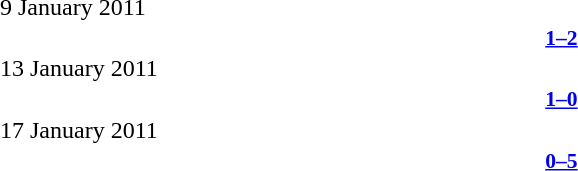<table style="width:70%;" cellspacing="1">
<tr>
<th width=35%></th>
<th width=15%></th>
<th></th>
</tr>
<tr>
<td>9 January 2011</td>
</tr>
<tr style=font-size:90%>
<td align=right><strong></strong></td>
<td align=center><strong><a href='#'>1–2</a></strong></td>
<td><strong></strong></td>
</tr>
<tr>
<td>13 January 2011</td>
</tr>
<tr style=font-size:90%>
<td align=right><strong></strong></td>
<td align=center><strong><a href='#'>1–0</a></strong></td>
<td><strong></strong></td>
</tr>
<tr>
<td>17 January 2011</td>
</tr>
<tr style=font-size:90%>
<td align=right><strong></strong></td>
<td align=center><strong><a href='#'>0–5</a></strong></td>
<td><strong></strong></td>
</tr>
</table>
